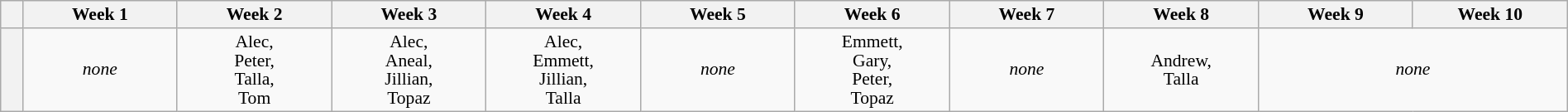<table class="wikitable" style="text-align:center; font-size:90%; width:100%; line-height:15px;">
<tr>
<th style="width:1%"></th>
<th style="width:7%">Week 1</th>
<th style="width:7%">Week 2</th>
<th style="width:7%">Week 3</th>
<th style="width:7%">Week 4</th>
<th style="width:7%">Week 5</th>
<th style="width:7%">Week 6</th>
<th style="width:7%">Week 7</th>
<th style="width:7%">Week 8</th>
<th style="width:7%">Week 9</th>
<th style="width:7%">Week 10</th>
</tr>
<tr>
<th></th>
<td><em>none</em></td>
<td>Alec,<br>Peter,<br>Talla,<br>Tom</td>
<td>Alec,<br>Aneal,<br>Jillian,<br>Topaz</td>
<td>Alec,<br>Emmett,<br>Jillian,<br>Talla</td>
<td><em>none</em></td>
<td>Emmett, <br>Gary,<br>Peter,<br>Topaz</td>
<td><em>none</em></td>
<td>Andrew,<br> Talla</td>
<td colspan="2"><em>none</em></td>
</tr>
</table>
